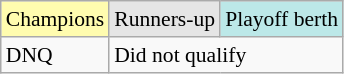<table class="wikitable" style="font-size:90%;">
<tr>
<td align="center" bgcolor="FFFCAF">Champions</td>
<td align="center" bgcolor="E5E5E5">Runners-up</td>
<td align="center" bgcolor="bce8e8">Playoff berth</td>
</tr>
<tr>
<td>DNQ</td>
<td colspan="2">Did not qualify</td>
</tr>
</table>
